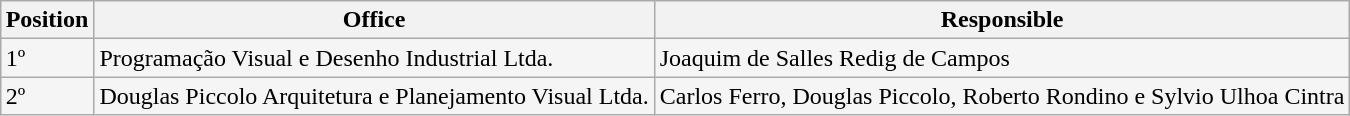<table class="wikitable" style="margin: auto;">
<tr>
<th bgcolor="#a9a9a9">Position</th>
<th bgcolor="#a9a9a9">Office</th>
<th bgcolor="#a9a9a9">Responsible</th>
</tr>
<tr>
<td bgcolor="#f5f5f5">1º</td>
<td bgcolor="#f5f5f5">Programação Visual e Desenho Industrial Ltda.</td>
<td bgcolor="#f5f5f5">Joaquim de Salles Redig de Campos</td>
</tr>
<tr>
<td bgcolor="#f5f5f5">2º</td>
<td bgcolor="#f5f5f5">Douglas Piccolo Arquitetura e Planejamento Visual Ltda.</td>
<td bgcolor="#f5f5f5">Carlos Ferro, Douglas Piccolo, Roberto Rondino e Sylvio Ulhoa Cintra</td>
</tr>
</table>
